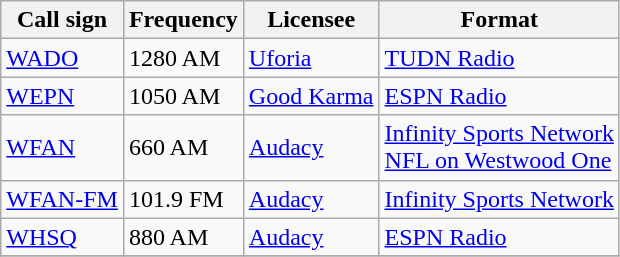<table class="wikitable sortable">
<tr>
<th>Call sign</th>
<th>Frequency</th>
<th>Licensee</th>
<th>Format</th>
</tr>
<tr>
<td><a href='#'>WADO</a></td>
<td>1280 AM</td>
<td><a href='#'>Uforia</a></td>
<td><a href='#'>TUDN Radio</a></td>
</tr>
<tr>
<td><a href='#'>WEPN</a></td>
<td>1050 AM</td>
<td><a href='#'>Good Karma</a></td>
<td><a href='#'>ESPN Radio</a></td>
</tr>
<tr>
<td><a href='#'>WFAN</a></td>
<td>660 AM</td>
<td><a href='#'>Audacy</a></td>
<td><a href='#'>Infinity Sports Network</a> <br> <a href='#'>NFL on Westwood One</a></td>
</tr>
<tr>
<td><a href='#'>WFAN-FM</a></td>
<td>101.9 FM</td>
<td><a href='#'>Audacy</a></td>
<td><a href='#'>Infinity Sports Network</a></td>
</tr>
<tr>
<td><a href='#'>WHSQ</a></td>
<td>880 AM</td>
<td><a href='#'>Audacy</a></td>
<td><a href='#'>ESPN Radio</a></td>
</tr>
<tr>
</tr>
</table>
